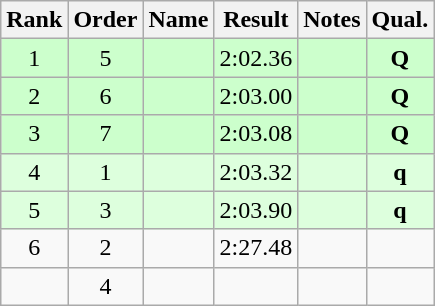<table class="wikitable sortable" style="text-align:center">
<tr>
<th>Rank</th>
<th>Order</th>
<th>Name</th>
<th>Result</th>
<th>Notes</th>
<th>Qual.</th>
</tr>
<tr style="background:#cfc;">
<td>1</td>
<td>5</td>
<td align="left"></td>
<td>2:02.36</td>
<td></td>
<td><strong>Q</strong></td>
</tr>
<tr style="background:#cfc;">
<td>2</td>
<td>6</td>
<td align="left"></td>
<td>2:03.00</td>
<td></td>
<td><strong>Q</strong></td>
</tr>
<tr style="background:#cfc;">
<td>3</td>
<td>7</td>
<td align="left"></td>
<td>2:03.08</td>
<td></td>
<td><strong>Q</strong></td>
</tr>
<tr style="background:#dfd;">
<td>4</td>
<td>1</td>
<td align="left"></td>
<td>2:03.32</td>
<td></td>
<td><strong>q</strong></td>
</tr>
<tr style="background:#dfd;">
<td>5</td>
<td>3</td>
<td align="left"></td>
<td>2:03.90</td>
<td></td>
<td><strong>q</strong></td>
</tr>
<tr>
<td>6</td>
<td>2</td>
<td align="left"></td>
<td>2:27.48</td>
<td></td>
<td></td>
</tr>
<tr>
<td></td>
<td>4</td>
<td align="left"></td>
<td></td>
<td></td>
<td></td>
</tr>
</table>
